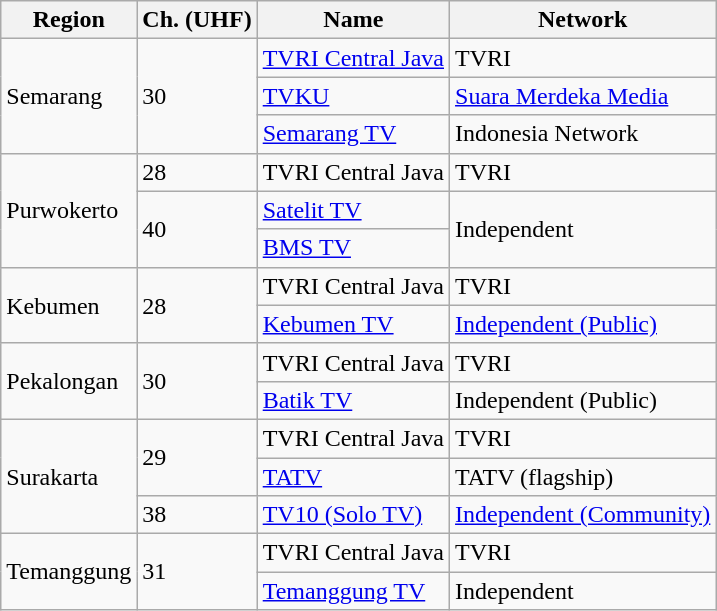<table class="wikitable">
<tr>
<th>Region</th>
<th>Ch. (UHF)</th>
<th>Name</th>
<th>Network</th>
</tr>
<tr>
<td rowspan=3>Semarang</td>
<td rowspan=3">30</td>
<td><a href='#'>TVRI Central Java</a></td>
<td>TVRI</td>
</tr>
<tr>
<td><a href='#'>TVKU</a></td>
<td><a href='#'>Suara Merdeka Media</a></td>
</tr>
<tr>
<td><a href='#'>Semarang TV</a></td>
<td>Indonesia Network</td>
</tr>
<tr>
<td rowspan=3>Purwokerto</td>
<td>28</td>
<td>TVRI Central Java</td>
<td>TVRI</td>
</tr>
<tr>
<td rowspan=2>40</td>
<td><a href='#'>Satelit TV</a></td>
<td rowspan="2">Independent</td>
</tr>
<tr>
<td><a href='#'>BMS TV</a></td>
</tr>
<tr>
<td rowspan=2>Kebumen</td>
<td rowspan="2">28</td>
<td>TVRI Central Java</td>
<td>TVRI</td>
</tr>
<tr>
<td><a href='#'>Kebumen TV</a></td>
<td><a href='#'>Independent (Public)</a></td>
</tr>
<tr>
<td rowspan=2>Pekalongan</td>
<td rowspan="2">30</td>
<td>TVRI Central Java</td>
<td>TVRI</td>
</tr>
<tr>
<td><a href='#'>Batik TV</a></td>
<td>Independent (Public)</td>
</tr>
<tr>
<td rowspan=3>Surakarta</td>
<td rowspan="2">29</td>
<td>TVRI Central Java</td>
<td>TVRI</td>
</tr>
<tr>
<td><a href='#'>TATV</a></td>
<td>TATV (flagship)</td>
</tr>
<tr>
<td>38</td>
<td><a href='#'>TV10 (Solo TV)</a></td>
<td><a href='#'>Independent (Community)</a></td>
</tr>
<tr>
<td rowspan=2>Temanggung</td>
<td rowspan="2">31</td>
<td>TVRI Central Java</td>
<td>TVRI</td>
</tr>
<tr>
<td><a href='#'>Temanggung TV</a></td>
<td>Independent</td>
</tr>
</table>
